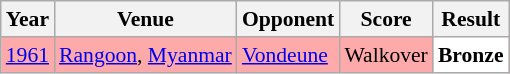<table class="sortable wikitable" style="font-size: 90%;">
<tr>
<th>Year</th>
<th>Venue</th>
<th>Opponent</th>
<th>Score</th>
<th>Result</th>
</tr>
<tr style="background:#FFAAAA">
<td align="center"><a href='#'>1961</a></td>
<td align="left"><a href='#'>Rangoon</a>, <a href='#'>Myanmar</a></td>
<td align="left"> <a href='#'>Vondeune</a></td>
<td align="left">Walkover</td>
<td style="text-align:left; background:white"> <strong>Bronze</strong></td>
</tr>
</table>
